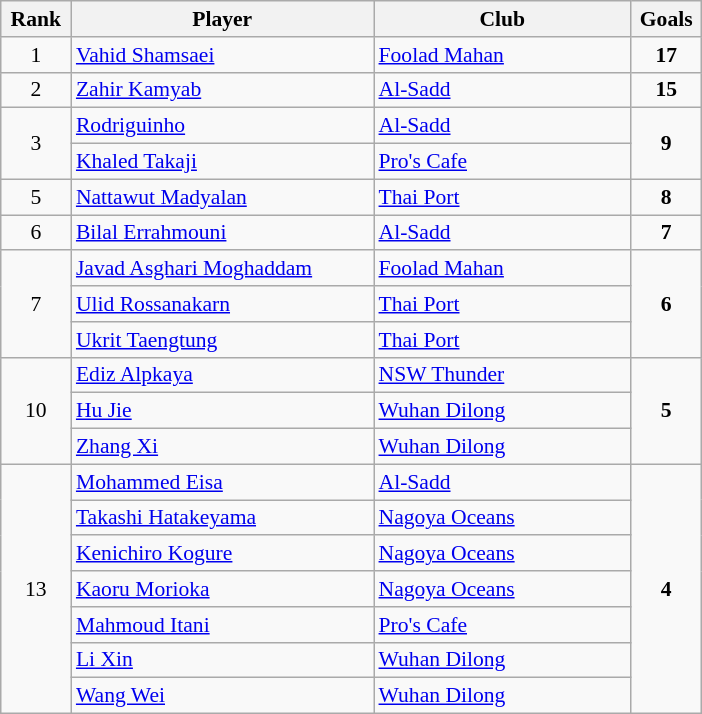<table class="wikitable" style="text-align: center; font-size: 90%;">
<tr>
<th width="40">Rank</th>
<th width="195">Player</th>
<th width="165">Club</th>
<th width="40">Goals</th>
</tr>
<tr>
<td>1</td>
<td style="text-align:left;"> <a href='#'>Vahid Shamsaei</a></td>
<td style="text-align:left;"> <a href='#'>Foolad Mahan</a></td>
<td><strong>17</strong></td>
</tr>
<tr>
<td>2</td>
<td style="text-align:left;"> <a href='#'>Zahir Kamyab</a></td>
<td style="text-align:left;"> <a href='#'>Al-Sadd</a></td>
<td><strong>15</strong></td>
</tr>
<tr>
<td rowspan=2>3</td>
<td style="text-align:left;"> <a href='#'>Rodriguinho</a></td>
<td style="text-align:left;"> <a href='#'>Al-Sadd</a></td>
<td rowspan=2><strong>9</strong></td>
</tr>
<tr>
<td style="text-align:left;"> <a href='#'>Khaled Takaji</a></td>
<td style="text-align:left;"> <a href='#'>Pro's Cafe</a></td>
</tr>
<tr>
<td>5</td>
<td style="text-align:left;"> <a href='#'>Nattawut Madyalan</a></td>
<td style="text-align:left;"> <a href='#'>Thai Port</a></td>
<td><strong>8</strong></td>
</tr>
<tr>
<td>6</td>
<td style="text-align:left;"> <a href='#'>Bilal Errahmouni</a></td>
<td style="text-align:left;"> <a href='#'>Al-Sadd</a></td>
<td><strong>7</strong></td>
</tr>
<tr>
<td rowspan=3>7</td>
<td style="text-align:left;"> <a href='#'>Javad Asghari Moghaddam</a></td>
<td style="text-align:left;"> <a href='#'>Foolad Mahan</a></td>
<td rowspan=3><strong>6</strong></td>
</tr>
<tr>
<td style="text-align:left;"> <a href='#'>Ulid Rossanakarn</a></td>
<td style="text-align:left;"> <a href='#'>Thai Port</a></td>
</tr>
<tr>
<td style="text-align:left;"> <a href='#'>Ukrit Taengtung</a></td>
<td style="text-align:left;"> <a href='#'>Thai Port</a></td>
</tr>
<tr>
<td rowspan=3>10</td>
<td style="text-align:left;"> <a href='#'>Ediz Alpkaya</a></td>
<td style="text-align:left;"> <a href='#'>NSW Thunder</a></td>
<td rowspan=3><strong>5</strong></td>
</tr>
<tr>
<td style="text-align:left;"> <a href='#'>Hu Jie</a></td>
<td style="text-align:left;"> <a href='#'>Wuhan Dilong</a></td>
</tr>
<tr>
<td style="text-align:left;"> <a href='#'>Zhang Xi</a></td>
<td style="text-align:left;"> <a href='#'>Wuhan Dilong</a></td>
</tr>
<tr>
<td rowspan=7>13</td>
<td style="text-align:left;"> <a href='#'>Mohammed Eisa</a></td>
<td style="text-align:left;"> <a href='#'>Al-Sadd</a></td>
<td rowspan=7><strong>4</strong></td>
</tr>
<tr>
<td style="text-align:left;"> <a href='#'>Takashi Hatakeyama</a></td>
<td style="text-align:left;"> <a href='#'>Nagoya Oceans</a></td>
</tr>
<tr>
<td style="text-align:left;"> <a href='#'>Kenichiro Kogure</a></td>
<td style="text-align:left;"> <a href='#'>Nagoya Oceans</a></td>
</tr>
<tr>
<td style="text-align:left;"> <a href='#'>Kaoru Morioka</a></td>
<td style="text-align:left;"> <a href='#'>Nagoya Oceans</a></td>
</tr>
<tr>
<td style="text-align:left;"> <a href='#'>Mahmoud Itani</a></td>
<td style="text-align:left;"> <a href='#'>Pro's Cafe</a></td>
</tr>
<tr>
<td style="text-align:left;"> <a href='#'>Li Xin</a></td>
<td style="text-align:left;"> <a href='#'>Wuhan Dilong</a></td>
</tr>
<tr>
<td style="text-align:left;"> <a href='#'>Wang Wei</a></td>
<td style="text-align:left;"> <a href='#'>Wuhan Dilong</a></td>
</tr>
</table>
